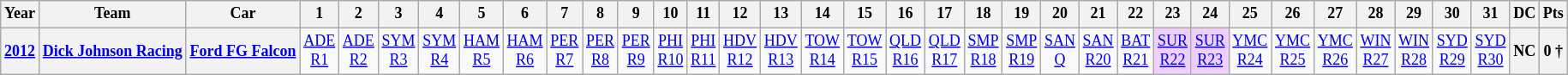<table class="wikitable" style="text-align:center; font-size:75%">
<tr>
<th>Year</th>
<th>Team</th>
<th>Car</th>
<th>1</th>
<th>2</th>
<th>3</th>
<th>4</th>
<th>5</th>
<th>6</th>
<th>7</th>
<th>8</th>
<th>9</th>
<th>10</th>
<th>11</th>
<th>12</th>
<th>13</th>
<th>14</th>
<th>15</th>
<th>16</th>
<th>17</th>
<th>18</th>
<th>19</th>
<th>20</th>
<th>21</th>
<th>22</th>
<th>23</th>
<th>24</th>
<th>25</th>
<th>26</th>
<th>27</th>
<th>28</th>
<th>29</th>
<th>30</th>
<th>31</th>
<th>DC</th>
<th>Pts</th>
</tr>
<tr>
<th><a href='#'>2012</a></th>
<th nowrap><a href='#'>Dick Johnson Racing</a></th>
<th nowrap><a href='#'>Ford FG Falcon</a></th>
<td><a href='#'>ADE<br>R1</a></td>
<td><a href='#'>ADE<br>R2</a></td>
<td><a href='#'>SYM<br>R3</a></td>
<td><a href='#'>SYM<br>R4</a></td>
<td><a href='#'>HAM<br>R5</a></td>
<td><a href='#'>HAM<br>R6</a></td>
<td><a href='#'>PER<br>R7</a></td>
<td><a href='#'>PER<br>R8</a></td>
<td><a href='#'>PER<br>R9</a></td>
<td><a href='#'>PHI<br>R10</a></td>
<td><a href='#'>PHI<br>R11</a></td>
<td><a href='#'>HDV<br>R12</a></td>
<td><a href='#'>HDV<br>R13</a></td>
<td><a href='#'>TOW<br>R14</a></td>
<td><a href='#'>TOW<br>R15</a></td>
<td><a href='#'>QLD<br>R16</a></td>
<td><a href='#'>QLD<br>R17</a></td>
<td><a href='#'>SMP<br>R18</a></td>
<td><a href='#'>SMP<br>R19</a></td>
<td><a href='#'>SAN<br>Q</a></td>
<td><a href='#'>SAN<br>R20</a></td>
<td><a href='#'>BAT<br>R21</a></td>
<td style="background:#EFCFFF;"><a href='#'>SUR<br>R22</a><br></td>
<td style="background:#EFCFFF;"><a href='#'>SUR<br>R23</a><br></td>
<td><a href='#'>YMC<br>R24</a></td>
<td><a href='#'>YMC<br>R25</a></td>
<td><a href='#'>YMC<br>R26</a></td>
<td><a href='#'>WIN<br>R27</a></td>
<td><a href='#'>WIN<br>R28</a></td>
<td><a href='#'>SYD<br>R29</a></td>
<td><a href='#'>SYD<br>R30</a></td>
<th>NC</th>
<th>0 †</th>
</tr>
</table>
